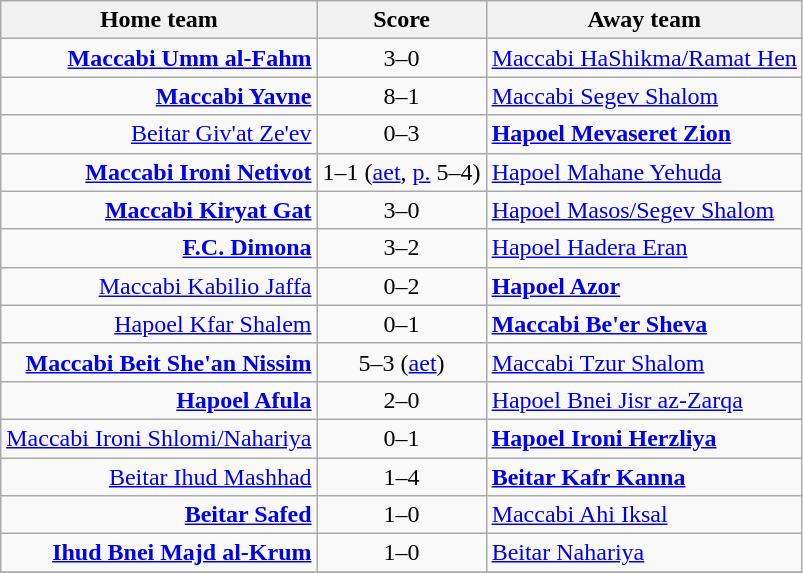<table class="wikitable" style="text-align: center">
<tr>
<th>Home team</th>
<th>Score</th>
<th>Away team</th>
</tr>
<tr>
<td align="right"><strong><a href='#'>Maccabi Umm al-Fahm</a></strong></td>
<td>3–0</td>
<td align="left"><a href='#'>Maccabi HaShikma/Ramat Hen</a></td>
</tr>
<tr>
<td align="right"><strong><a href='#'>Maccabi Yavne</a></strong></td>
<td>8–1</td>
<td align="left"><a href='#'>Maccabi Segev Shalom</a></td>
</tr>
<tr>
<td align="right"><a href='#'>Beitar Giv'at Ze'ev</a></td>
<td>0–3</td>
<td align="left"><strong><a href='#'>Hapoel Mevaseret Zion</a></strong></td>
</tr>
<tr>
<td align="right"><strong><a href='#'>Maccabi Ironi Netivot</a></strong></td>
<td>1–1 (<a href='#'>aet</a>, <a href='#'>p.</a> 5–4)</td>
<td align="left"><a href='#'>Hapoel Mahane Yehuda</a></td>
</tr>
<tr>
<td align="right"><strong><a href='#'>Maccabi Kiryat Gat</a></strong></td>
<td>3–0</td>
<td align="left"><a href='#'>Hapoel Masos/Segev Shalom</a></td>
</tr>
<tr>
<td align="right"><strong><a href='#'>F.C. Dimona</a></strong></td>
<td>3–2</td>
<td align="left"><a href='#'>Hapoel Hadera Eran</a></td>
</tr>
<tr>
<td align="right"><a href='#'>Maccabi Kabilio Jaffa</a></td>
<td>0–2</td>
<td align="left"><strong><a href='#'>Hapoel Azor</a></strong></td>
</tr>
<tr>
<td align="right"><a href='#'>Hapoel Kfar Shalem</a></td>
<td>0–1</td>
<td align="left"><strong><a href='#'>Maccabi Be'er Sheva</a></strong></td>
</tr>
<tr>
<td align="right"><strong><a href='#'>Maccabi Beit She'an Nissim</a></strong></td>
<td>5–3 (<a href='#'>aet</a>)</td>
<td align="left"><a href='#'>Maccabi Tzur Shalom</a></td>
</tr>
<tr>
<td align="right"><strong><a href='#'>Hapoel Afula</a></strong></td>
<td>2–0</td>
<td align="left"><a href='#'>Hapoel Bnei Jisr az-Zarqa</a></td>
</tr>
<tr>
<td align="right"><a href='#'>Maccabi Ironi Shlomi/Nahariya</a></td>
<td>0–1</td>
<td align="left"><strong><a href='#'>Hapoel Ironi Herzliya</a></strong></td>
</tr>
<tr>
<td align="right"><a href='#'>Beitar Ihud Mashhad</a></td>
<td>1–4</td>
<td align="left"><strong><a href='#'>Beitar Kafr Kanna</a></strong></td>
</tr>
<tr>
<td align="right"><strong><a href='#'>Beitar Safed</a></strong></td>
<td>1–0</td>
<td align="left"><a href='#'>Maccabi Ahi Iksal</a></td>
</tr>
<tr>
<td align="right"><strong><a href='#'>Ihud Bnei Majd al-Krum</a></strong></td>
<td>1–0</td>
<td align="left"><a href='#'>Beitar Nahariya</a></td>
</tr>
<tr>
</tr>
</table>
